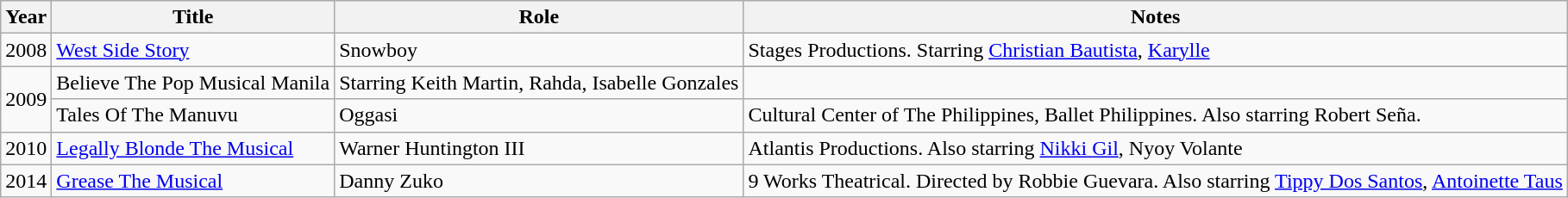<table class="wikitable sortable">
<tr>
<th>Year</th>
<th>Title</th>
<th>Role</th>
<th class="unsortable">Notes</th>
</tr>
<tr>
<td rowspan=2>2008</td>
<td><a href='#'>West Side Story</a></td>
<td>Snowboy</td>
<td>Stages Productions. Starring <a href='#'>Christian Bautista</a>, <a href='#'>Karylle</a></td>
</tr>
<tr>
<td rowspan=2>Believe The Pop Musical Manila</td>
<td rowspan=2>Starring Keith Martin, Rahda, Isabelle Gonzales</td>
</tr>
<tr>
<td rowspan=2>2009</td>
<td></td>
</tr>
<tr>
<td>Tales Of The Manuvu</td>
<td>Oggasi</td>
<td>Cultural Center of The Philippines, Ballet Philippines. Also starring Robert Seña.</td>
</tr>
<tr>
<td>2010</td>
<td><a href='#'>Legally Blonde The Musical</a></td>
<td>Warner Huntington III</td>
<td>Atlantis Productions. Also starring <a href='#'>Nikki Gil</a>, Nyoy Volante</td>
</tr>
<tr>
<td>2014</td>
<td><a href='#'>Grease The Musical</a></td>
<td>Danny Zuko</td>
<td>9 Works Theatrical. Directed by Robbie Guevara. Also starring <a href='#'>Tippy Dos Santos</a>, <a href='#'>Antoinette Taus</a></td>
</tr>
</table>
